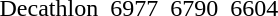<table>
<tr>
<td>Decathlon</td>
<td></td>
<td>6977</td>
<td></td>
<td>6790</td>
<td></td>
<td>6604</td>
</tr>
</table>
